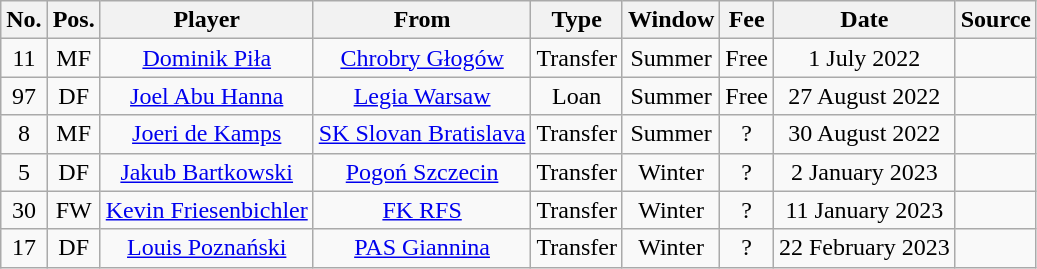<table class="wikitable" style="text-align: center">
<tr>
<th>No.</th>
<th>Pos.</th>
<th>Player</th>
<th>From</th>
<th>Type</th>
<th>Window</th>
<th>Fee</th>
<th>Date</th>
<th>Source</th>
</tr>
<tr>
<td>11</td>
<td>MF</td>
<td><a href='#'>Dominik Piła</a></td>
<td><a href='#'>Chrobry Głogów</a></td>
<td>Transfer</td>
<td>Summer</td>
<td>Free</td>
<td>1 July 2022</td>
<td></td>
</tr>
<tr>
<td>97</td>
<td>DF</td>
<td><a href='#'>Joel Abu Hanna</a></td>
<td><a href='#'>Legia Warsaw</a></td>
<td>Loan</td>
<td>Summer</td>
<td>Free</td>
<td>27 August 2022</td>
<td></td>
</tr>
<tr>
<td>8</td>
<td>MF</td>
<td><a href='#'>Joeri de Kamps</a></td>
<td><a href='#'>SK Slovan Bratislava</a></td>
<td>Transfer</td>
<td>Summer</td>
<td>?</td>
<td>30 August 2022</td>
<td></td>
</tr>
<tr>
<td>5</td>
<td>DF</td>
<td><a href='#'>Jakub Bartkowski</a></td>
<td><a href='#'>Pogoń Szczecin</a></td>
<td>Transfer</td>
<td>Winter</td>
<td>?</td>
<td>2 January 2023</td>
<td></td>
</tr>
<tr>
<td>30</td>
<td>FW</td>
<td><a href='#'>Kevin Friesenbichler</a></td>
<td><a href='#'>FK RFS</a></td>
<td>Transfer</td>
<td>Winter</td>
<td>?</td>
<td>11 January 2023</td>
<td></td>
</tr>
<tr>
<td>17</td>
<td>DF</td>
<td><a href='#'>Louis Poznański</a></td>
<td><a href='#'>PAS Giannina</a></td>
<td>Transfer</td>
<td>Winter</td>
<td>?</td>
<td>22 February 2023</td>
<td></td>
</tr>
</table>
